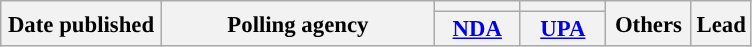<table class="wikitable sortable" style="text-align:center;font-size:95%;line-height:16px">
<tr>
<th rowspan="2" width="100px">Date published</th>
<th rowspan="2" width="175px">Polling agency</th>
<th style="background:"></th>
<th style="background:"></th>
<th rowspan="2" width="50px" class="unsortable">Others</th>
<th rowspan="2">Lead</th>
</tr>
<tr>
<th width="50px" class="unsortable"><a href='#'>NDA</a></th>
<th width="50px" class="unsortable"><a href='#'>UPA</a></th>
</tr>
</table>
